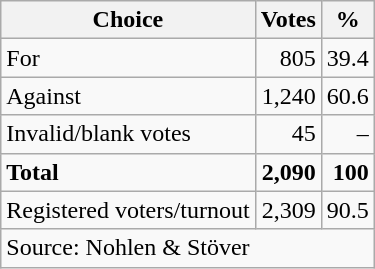<table class=wikitable style=text-align:right>
<tr>
<th>Choice</th>
<th>Votes</th>
<th>%</th>
</tr>
<tr>
<td align=left>For</td>
<td>805</td>
<td>39.4</td>
</tr>
<tr>
<td align=left>Against</td>
<td>1,240</td>
<td>60.6</td>
</tr>
<tr>
<td align=left>Invalid/blank votes</td>
<td>45</td>
<td>–</td>
</tr>
<tr>
<td align=left><strong>Total</strong></td>
<td><strong>2,090</strong></td>
<td><strong>100</strong></td>
</tr>
<tr>
<td align=left>Registered voters/turnout</td>
<td>2,309</td>
<td>90.5</td>
</tr>
<tr>
<td align=left colspan=3>Source: Nohlen & Stöver</td>
</tr>
</table>
